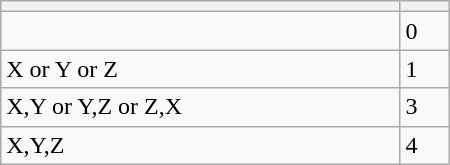<table class="wikitable" style="float:right; width:300px">
<tr>
<th></th>
<th></th>
</tr>
<tr>
<td></td>
<td>0</td>
</tr>
<tr>
<td>X or Y or Z</td>
<td>1</td>
</tr>
<tr>
<td>X,Y or Y,Z or Z,X</td>
<td>3</td>
</tr>
<tr>
<td>X,Y,Z</td>
<td>4</td>
</tr>
</table>
